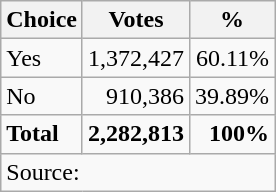<table class=wikitable style="text-align:right">
<tr>
<th>Choice</th>
<th>Votes</th>
<th>%</th>
</tr>
<tr>
<td align=left>Yes</td>
<td>1,372,427</td>
<td>60.11%</td>
</tr>
<tr>
<td align=left>No</td>
<td>910,386</td>
<td>39.89%</td>
</tr>
<tr>
<td align=left><strong>Total</strong></td>
<td><strong>2,282,813</strong></td>
<td><strong>100%</strong></td>
</tr>
<tr>
<td colspan=3 align=left>Source: </td>
</tr>
</table>
